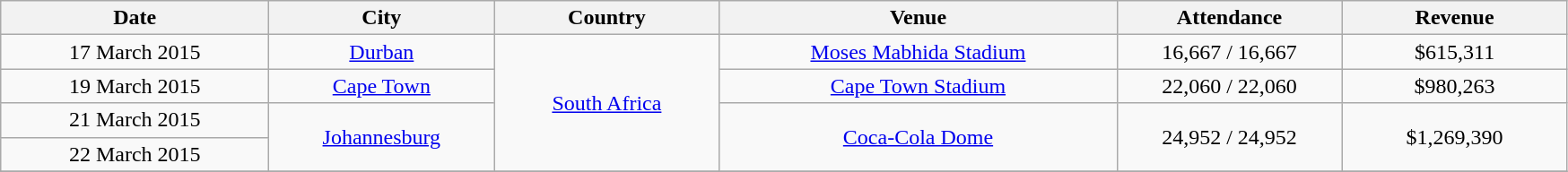<table class="wikitable" style="text-align:center;">
<tr>
<th scope="col" style="width:12em;">Date</th>
<th scope="col" style="width:10em;">City</th>
<th scope="col" style="width:10em;">Country</th>
<th scope="col" style="width:18em;">Venue</th>
<th scope="col" style="width:10em;">Attendance</th>
<th scope="col" style="width:10em;">Revenue</th>
</tr>
<tr>
<td>17 March 2015</td>
<td><a href='#'>Durban</a></td>
<td rowspan="4"><a href='#'>South Africa</a></td>
<td><a href='#'>Moses Mabhida Stadium</a></td>
<td>16,667 / 16,667</td>
<td>$615,311</td>
</tr>
<tr>
<td>19 March 2015</td>
<td><a href='#'>Cape Town</a></td>
<td><a href='#'>Cape Town Stadium</a></td>
<td>22,060 / 22,060</td>
<td>$980,263</td>
</tr>
<tr>
<td>21 March 2015</td>
<td rowspan="2"><a href='#'>Johannesburg</a></td>
<td rowspan="2"><a href='#'>Coca-Cola Dome</a></td>
<td rowspan="2">24,952 / 24,952</td>
<td rowspan="2">$1,269,390</td>
</tr>
<tr>
<td>22 March 2015</td>
</tr>
<tr>
</tr>
</table>
